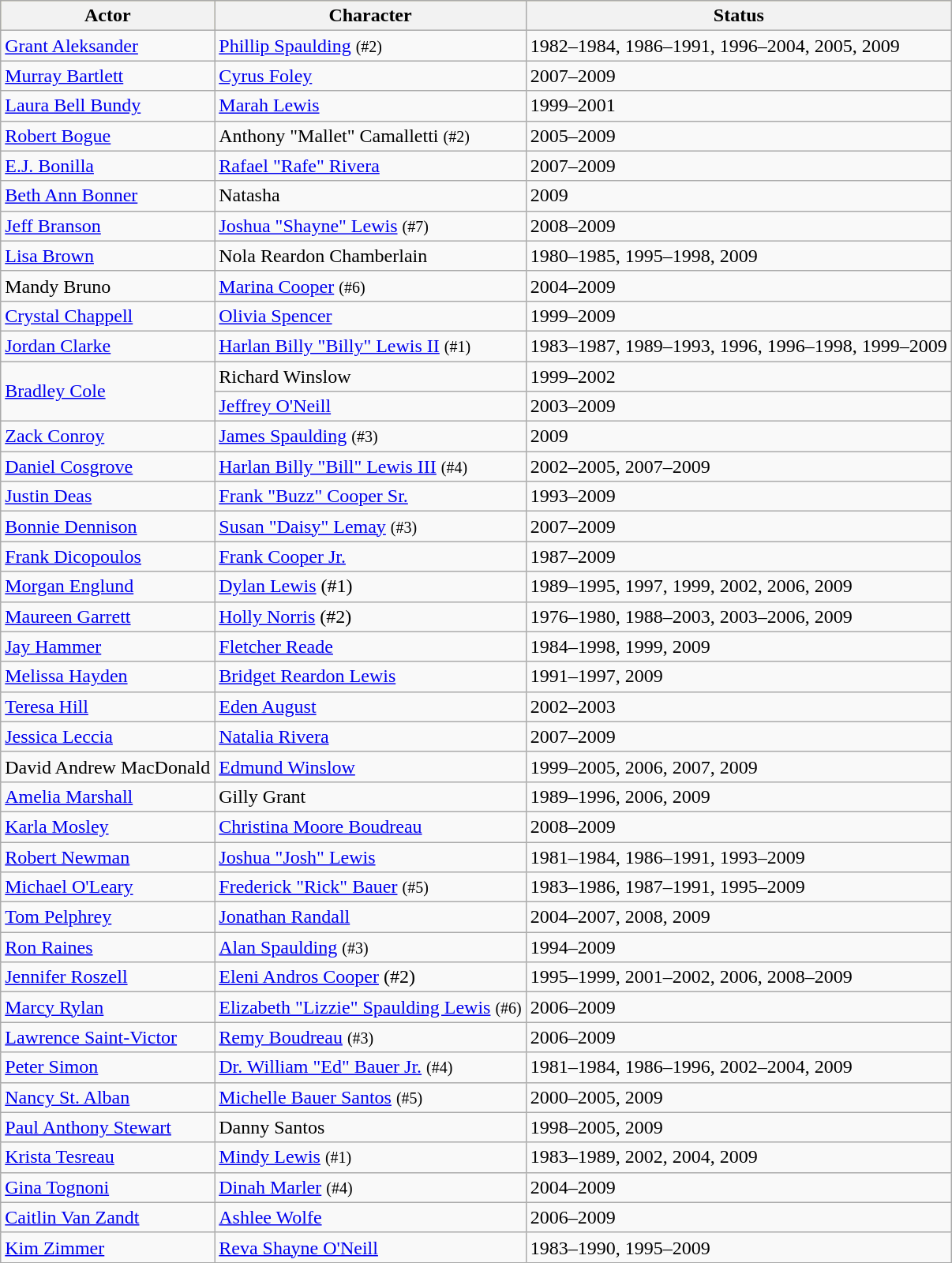<table class="wikitable">
<tr style="background:khaki; text-align:center;">
<th>Actor</th>
<th>Character</th>
<th>Status</th>
</tr>
<tr>
<td><a href='#'>Grant Aleksander</a></td>
<td><a href='#'>Phillip Spaulding</a> <small>(#2)</small></td>
<td>1982–1984, 1986–1991, 1996–2004, 2005, 2009</td>
</tr>
<tr>
<td><a href='#'>Murray Bartlett</a></td>
<td><a href='#'>Cyrus Foley</a></td>
<td>2007–2009</td>
</tr>
<tr>
<td><a href='#'>Laura Bell Bundy</a></td>
<td><a href='#'>Marah Lewis</a></td>
<td>1999–2001</td>
</tr>
<tr>
<td><a href='#'>Robert Bogue</a></td>
<td>Anthony "Mallet" Camalletti <small>(#2)</small></td>
<td>2005–2009</td>
</tr>
<tr>
<td><a href='#'>E.J. Bonilla</a></td>
<td><a href='#'>Rafael "Rafe" Rivera</a></td>
<td>2007–2009</td>
</tr>
<tr>
<td><a href='#'>Beth Ann Bonner</a></td>
<td>Natasha</td>
<td>2009</td>
</tr>
<tr>
<td><a href='#'>Jeff Branson</a></td>
<td><a href='#'>Joshua "Shayne" Lewis</a> <small>(#7)</small></td>
<td>2008–2009</td>
</tr>
<tr>
<td><a href='#'>Lisa Brown</a></td>
<td>Nola Reardon Chamberlain</td>
<td>1980–1985, 1995–1998, 2009</td>
</tr>
<tr>
<td>Mandy Bruno</td>
<td><a href='#'>Marina Cooper</a> <small>(#6)</small></td>
<td>2004–2009</td>
</tr>
<tr>
<td><a href='#'>Crystal Chappell</a></td>
<td><a href='#'>Olivia Spencer</a></td>
<td>1999–2009</td>
</tr>
<tr>
<td><a href='#'>Jordan Clarke</a></td>
<td><a href='#'>Harlan Billy "Billy" Lewis II</a> <small>(#1)</small></td>
<td>1983–1987, 1989–1993, 1996, 1996–1998, 1999–2009</td>
</tr>
<tr>
<td rowspan="2"><a href='#'>Bradley Cole</a>  </td>
<td>Richard Winslow</td>
<td>1999–2002</td>
</tr>
<tr>
<td><a href='#'>Jeffrey O'Neill</a></td>
<td>2003–2009</td>
</tr>
<tr>
<td><a href='#'>Zack Conroy</a></td>
<td><a href='#'>James Spaulding</a> <small>(#3)</small></td>
<td>2009</td>
</tr>
<tr>
<td><a href='#'>Daniel Cosgrove</a></td>
<td><a href='#'>Harlan Billy "Bill" Lewis III</a> <small>(#4)</small></td>
<td>2002–2005, 2007–2009</td>
</tr>
<tr>
<td><a href='#'>Justin Deas</a></td>
<td><a href='#'>Frank "Buzz" Cooper Sr.</a></td>
<td>1993–2009</td>
</tr>
<tr>
<td><a href='#'>Bonnie Dennison</a></td>
<td><a href='#'>Susan "Daisy" Lemay</a> <small>(#3)</small></td>
<td>2007–2009</td>
</tr>
<tr>
<td><a href='#'>Frank Dicopoulos</a></td>
<td><a href='#'>Frank Cooper Jr.</a></td>
<td>1987–2009</td>
</tr>
<tr>
<td><a href='#'>Morgan Englund</a></td>
<td><a href='#'>Dylan Lewis</a> (#1)</td>
<td>1989–1995, 1997, 1999, 2002, 2006, 2009</td>
</tr>
<tr>
<td><a href='#'>Maureen Garrett</a></td>
<td><a href='#'>Holly Norris</a> (#2)</td>
<td>1976–1980, 1988–2003, 2003–2006, 2009</td>
</tr>
<tr>
<td><a href='#'>Jay Hammer</a></td>
<td><a href='#'>Fletcher Reade</a></td>
<td>1984–1998, 1999, 2009</td>
</tr>
<tr>
<td><a href='#'>Melissa Hayden</a></td>
<td><a href='#'>Bridget Reardon Lewis</a></td>
<td>1991–1997, 2009</td>
</tr>
<tr>
<td><a href='#'>Teresa Hill</a></td>
<td><a href='#'>Eden August</a></td>
<td>2002–2003</td>
</tr>
<tr>
<td><a href='#'>Jessica Leccia</a></td>
<td><a href='#'>Natalia Rivera</a></td>
<td>2007–2009</td>
</tr>
<tr>
<td>David Andrew MacDonald</td>
<td><a href='#'>Edmund Winslow</a></td>
<td>1999–2005, 2006, 2007, 2009</td>
</tr>
<tr>
<td><a href='#'>Amelia Marshall</a></td>
<td>Gilly Grant</td>
<td>1989–1996, 2006, 2009</td>
</tr>
<tr>
<td><a href='#'>Karla Mosley</a></td>
<td><a href='#'>Christina Moore Boudreau</a></td>
<td>2008–2009</td>
</tr>
<tr>
<td><a href='#'>Robert Newman</a></td>
<td><a href='#'>Joshua "Josh" Lewis</a></td>
<td>1981–1984, 1986–1991, 1993–2009</td>
</tr>
<tr>
<td><a href='#'>Michael O'Leary</a></td>
<td><a href='#'>Frederick "Rick" Bauer</a> <small>(#5)</small></td>
<td>1983–1986, 1987–1991, 1995–2009</td>
</tr>
<tr>
<td><a href='#'>Tom Pelphrey</a></td>
<td><a href='#'>Jonathan Randall</a></td>
<td>2004–2007, 2008, 2009</td>
</tr>
<tr>
<td><a href='#'>Ron Raines</a></td>
<td><a href='#'>Alan Spaulding</a> <small>(#3)</small></td>
<td>1994–2009</td>
</tr>
<tr>
<td><a href='#'>Jennifer Roszell</a></td>
<td><a href='#'>Eleni Andros Cooper</a> (#2)</td>
<td>1995–1999, 2001–2002, 2006, 2008–2009</td>
</tr>
<tr>
<td><a href='#'>Marcy Rylan</a></td>
<td><a href='#'>Elizabeth "Lizzie" Spaulding Lewis</a> <small>(#6)</small></td>
<td>2006–2009</td>
</tr>
<tr>
<td><a href='#'>Lawrence Saint-Victor</a></td>
<td><a href='#'>Remy Boudreau</a> <small>(#3)</small></td>
<td>2006–2009</td>
</tr>
<tr>
<td><a href='#'>Peter Simon</a></td>
<td><a href='#'>Dr. William "Ed" Bauer Jr.</a> <small>(#4)</small></td>
<td>1981–1984, 1986–1996, 2002–2004, 2009</td>
</tr>
<tr>
<td><a href='#'>Nancy St. Alban</a></td>
<td><a href='#'>Michelle Bauer Santos</a> <small>(#5)</small></td>
<td>2000–2005, 2009</td>
</tr>
<tr>
<td><a href='#'>Paul Anthony Stewart</a></td>
<td>Danny Santos</td>
<td>1998–2005, 2009</td>
</tr>
<tr>
<td><a href='#'>Krista Tesreau</a></td>
<td><a href='#'>Mindy Lewis</a>  <small> (#1) </small></td>
<td>1983–1989, 2002, 2004, 2009</td>
</tr>
<tr>
<td><a href='#'>Gina Tognoni</a></td>
<td><a href='#'>Dinah Marler</a> <small>(#4)</small></td>
<td>2004–2009</td>
</tr>
<tr>
<td><a href='#'>Caitlin Van Zandt</a></td>
<td><a href='#'>Ashlee Wolfe</a></td>
<td>2006–2009</td>
</tr>
<tr>
<td><a href='#'>Kim Zimmer</a></td>
<td><a href='#'>Reva Shayne O'Neill</a></td>
<td>1983–1990, 1995–2009</td>
</tr>
</table>
